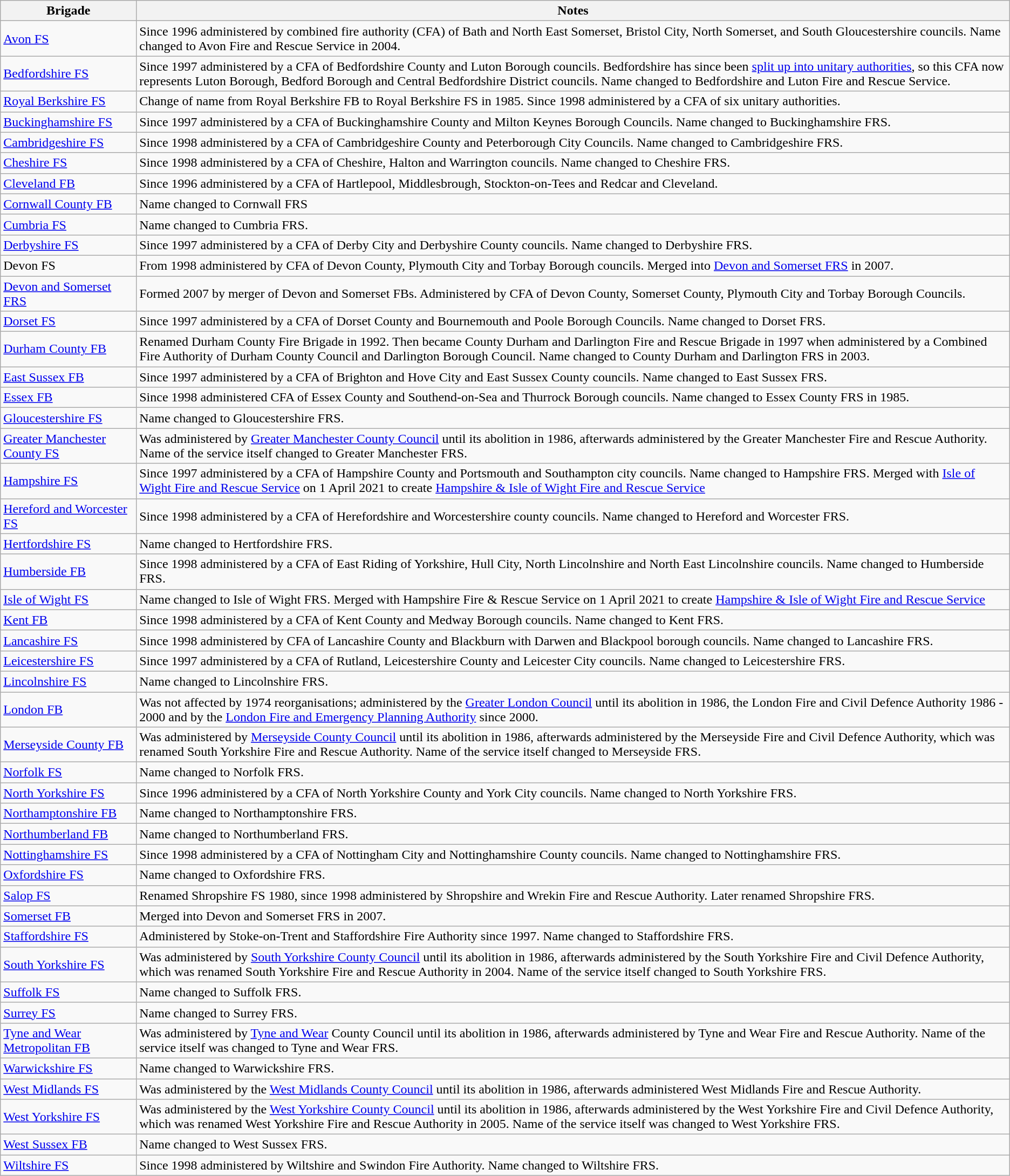<table class="wikitable">
<tr>
<th>Brigade</th>
<th>Notes</th>
</tr>
<tr>
<td><a href='#'>Avon FS</a></td>
<td>Since 1996 administered by combined fire authority (CFA) of Bath and North East Somerset, Bristol City, North Somerset, and South Gloucestershire councils. Name changed to Avon Fire and Rescue Service in 2004.</td>
</tr>
<tr>
<td><a href='#'>Bedfordshire FS</a></td>
<td>Since 1997 administered by a CFA of Bedfordshire County and Luton Borough councils. Bedfordshire has since been <a href='#'>split up into unitary authorities</a>, so this CFA now represents Luton Borough, Bedford Borough and Central Bedfordshire District councils. Name changed to Bedfordshire and Luton Fire and Rescue Service.</td>
</tr>
<tr>
<td><a href='#'>Royal Berkshire FS</a></td>
<td>Change of name from Royal Berkshire FB to Royal Berkshire FS in 1985. Since 1998 administered by a CFA of six unitary authorities.</td>
</tr>
<tr>
<td><a href='#'>Buckinghamshire FS</a></td>
<td>Since 1997 administered by a CFA of Buckinghamshire County and Milton Keynes Borough Councils. Name changed to Buckinghamshire FRS.</td>
</tr>
<tr>
<td><a href='#'>Cambridgeshire FS</a></td>
<td>Since 1998 administered by a CFA of Cambridgeshire County and Peterborough City Councils. Name changed to Cambridgeshire FRS.</td>
</tr>
<tr>
<td><a href='#'>Cheshire FS</a></td>
<td>Since 1998 administered by a CFA of Cheshire, Halton and Warrington councils. Name changed to Cheshire FRS.</td>
</tr>
<tr>
<td><a href='#'>Cleveland FB</a></td>
<td>Since 1996 administered by a CFA of Hartlepool, Middlesbrough, Stockton-on-Tees and Redcar and Cleveland.</td>
</tr>
<tr>
<td><a href='#'>Cornwall County FB</a></td>
<td>Name changed to Cornwall FRS</td>
</tr>
<tr>
<td><a href='#'>Cumbria FS</a></td>
<td>Name changed to Cumbria FRS.</td>
</tr>
<tr>
<td><a href='#'>Derbyshire FS</a></td>
<td>Since 1997 administered by a CFA of Derby City and Derbyshire County councils. Name changed to Derbyshire FRS.</td>
</tr>
<tr>
<td>Devon FS</td>
<td>From 1998 administered by CFA of Devon County, Plymouth City and Torbay Borough councils. Merged into <a href='#'>Devon and Somerset FRS</a> in 2007.</td>
</tr>
<tr>
<td><a href='#'>Devon and Somerset FRS</a></td>
<td>Formed 2007 by merger of Devon and Somerset FBs. Administered by CFA of Devon County, Somerset County, Plymouth City and Torbay Borough Councils.</td>
</tr>
<tr>
<td><a href='#'>Dorset FS</a></td>
<td>Since 1997 administered by a CFA of Dorset County and Bournemouth and Poole Borough Councils. Name changed to Dorset FRS.</td>
</tr>
<tr>
<td><a href='#'>Durham County FB</a></td>
<td>Renamed Durham County Fire Brigade in 1992. Then became County Durham and Darlington Fire and Rescue Brigade in 1997 when administered by a Combined Fire Authority of Durham County Council and Darlington Borough Council. Name changed to County Durham and Darlington FRS in 2003.</td>
</tr>
<tr>
<td><a href='#'>East Sussex FB</a></td>
<td>Since 1997 administered by a CFA of Brighton and Hove City and East Sussex County councils. Name changed to East Sussex FRS.</td>
</tr>
<tr>
<td><a href='#'>Essex FB</a></td>
<td>Since 1998 administered CFA of Essex County and Southend-on-Sea and Thurrock Borough councils. Name changed to Essex County FRS in 1985.</td>
</tr>
<tr>
<td><a href='#'>Gloucestershire FS</a></td>
<td>Name changed to Gloucestershire FRS.</td>
</tr>
<tr>
<td><a href='#'>Greater Manchester County FS</a></td>
<td>Was administered by <a href='#'>Greater Manchester County Council</a> until its abolition in 1986, afterwards administered by the Greater Manchester Fire and Rescue Authority. Name of the service itself changed to Greater Manchester FRS.</td>
</tr>
<tr>
<td><a href='#'>Hampshire FS</a></td>
<td>Since 1997 administered by a CFA of Hampshire County and Portsmouth and Southampton city councils. Name changed to Hampshire FRS. Merged with <a href='#'>Isle of Wight Fire and Rescue Service</a> on 1 April 2021 to create <a href='#'>Hampshire & Isle of Wight Fire and Rescue Service</a></td>
</tr>
<tr>
<td><a href='#'>Hereford and Worcester FS</a></td>
<td>Since 1998 administered by a CFA of Herefordshire and Worcestershire county councils. Name changed to Hereford and Worcester FRS.</td>
</tr>
<tr>
<td><a href='#'>Hertfordshire FS</a></td>
<td>Name changed to Hertfordshire FRS.</td>
</tr>
<tr>
<td><a href='#'>Humberside FB</a></td>
<td>Since 1998 administered by a CFA of East Riding of Yorkshire, Hull City, North Lincolnshire and North East Lincolnshire councils. Name changed to Humberside FRS.</td>
</tr>
<tr>
<td><a href='#'>Isle of Wight FS</a></td>
<td>Name changed to Isle of Wight FRS.  Merged with Hampshire Fire & Rescue Service on 1 April 2021 to create <a href='#'>Hampshire & Isle of Wight Fire and Rescue Service</a></td>
</tr>
<tr>
<td><a href='#'>Kent FB</a></td>
<td>Since 1998 administered by a CFA of Kent County and Medway Borough councils. Name changed to Kent FRS.</td>
</tr>
<tr>
<td><a href='#'>Lancashire FS</a></td>
<td>Since 1998 administered by CFA of Lancashire County and Blackburn with Darwen and Blackpool borough councils. Name changed to Lancashire FRS.</td>
</tr>
<tr>
<td><a href='#'>Leicestershire FS</a></td>
<td>Since 1997 administered by a CFA of Rutland, Leicestershire County and Leicester City councils. Name changed to Leicestershire FRS.</td>
</tr>
<tr>
<td><a href='#'>Lincolnshire FS</a></td>
<td>Name changed to Lincolnshire FRS.</td>
</tr>
<tr>
<td><a href='#'>London FB</a></td>
<td>Was not affected by 1974 reorganisations; administered by the <a href='#'>Greater London Council</a> until its abolition in 1986, the London Fire and Civil Defence Authority 1986 - 2000 and by the <a href='#'>London Fire and Emergency Planning Authority</a> since 2000.</td>
</tr>
<tr>
<td><a href='#'>Merseyside County FB</a></td>
<td>Was administered by <a href='#'>Merseyside County Council</a> until its abolition in 1986, afterwards administered by the Merseyside Fire and Civil Defence Authority, which was renamed South Yorkshire Fire and Rescue Authority. Name of the service itself changed to Merseyside FRS.</td>
</tr>
<tr>
<td><a href='#'>Norfolk FS</a></td>
<td>Name changed to Norfolk FRS.</td>
</tr>
<tr>
<td><a href='#'>North Yorkshire FS</a></td>
<td>Since 1996 administered by a CFA of North Yorkshire County and York City councils. Name changed to North Yorkshire FRS.</td>
</tr>
<tr>
<td><a href='#'>Northamptonshire FB</a></td>
<td>Name changed to Northamptonshire FRS.</td>
</tr>
<tr>
<td><a href='#'>Northumberland FB</a></td>
<td>Name changed to Northumberland FRS.</td>
</tr>
<tr>
<td><a href='#'>Nottinghamshire FS</a></td>
<td>Since 1998 administered by a CFA of Nottingham City and Nottinghamshire County councils. Name changed to Nottinghamshire FRS.</td>
</tr>
<tr>
<td><a href='#'>Oxfordshire FS</a></td>
<td>Name changed to Oxfordshire FRS.</td>
</tr>
<tr>
<td><a href='#'>Salop FS</a></td>
<td>Renamed Shropshire FS 1980, since 1998 administered by Shropshire and Wrekin Fire and Rescue Authority. Later renamed Shropshire FRS.</td>
</tr>
<tr>
<td><a href='#'>Somerset FB</a></td>
<td>Merged into Devon and Somerset FRS in 2007.</td>
</tr>
<tr>
<td><a href='#'>Staffordshire FS</a></td>
<td>Administered by Stoke-on-Trent and Staffordshire Fire Authority since 1997. Name changed to Staffordshire FRS.</td>
</tr>
<tr>
<td><a href='#'>South Yorkshire FS</a></td>
<td>Was administered by <a href='#'>South Yorkshire County Council</a> until its abolition in 1986, afterwards administered by the South Yorkshire Fire and Civil Defence Authority, which was renamed South Yorkshire Fire and Rescue Authority in 2004. Name of the service itself changed to South Yorkshire FRS.</td>
</tr>
<tr>
<td><a href='#'>Suffolk FS</a></td>
<td>Name changed to Suffolk FRS.</td>
</tr>
<tr>
<td><a href='#'>Surrey FS</a></td>
<td>Name changed to Surrey FRS.</td>
</tr>
<tr>
<td><a href='#'>Tyne and Wear Metropolitan FB</a></td>
<td>Was administered by <a href='#'>Tyne and Wear</a> County Council until its abolition in 1986, afterwards administered by Tyne and Wear Fire and Rescue Authority. Name of the service itself was changed to Tyne and Wear FRS.</td>
</tr>
<tr>
<td><a href='#'>Warwickshire FS</a></td>
<td>Name changed to Warwickshire FRS.</td>
</tr>
<tr>
<td><a href='#'>West Midlands FS</a></td>
<td>Was administered by the <a href='#'>West Midlands County Council</a> until its abolition in 1986, afterwards administered West Midlands Fire and Rescue Authority.</td>
</tr>
<tr>
<td><a href='#'>West Yorkshire FS</a></td>
<td>Was administered by the <a href='#'>West Yorkshire County Council</a> until its abolition in 1986, afterwards administered by the West Yorkshire Fire and Civil Defence Authority, which was renamed West Yorkshire Fire and Rescue Authority in 2005. Name of the service itself was changed to West Yorkshire FRS.</td>
</tr>
<tr>
<td><a href='#'>West Sussex FB</a></td>
<td>Name changed to West Sussex FRS.</td>
</tr>
<tr>
<td><a href='#'>Wiltshire FS</a></td>
<td>Since 1998 administered by Wiltshire and Swindon Fire Authority. Name changed to Wiltshire FRS.</td>
</tr>
</table>
